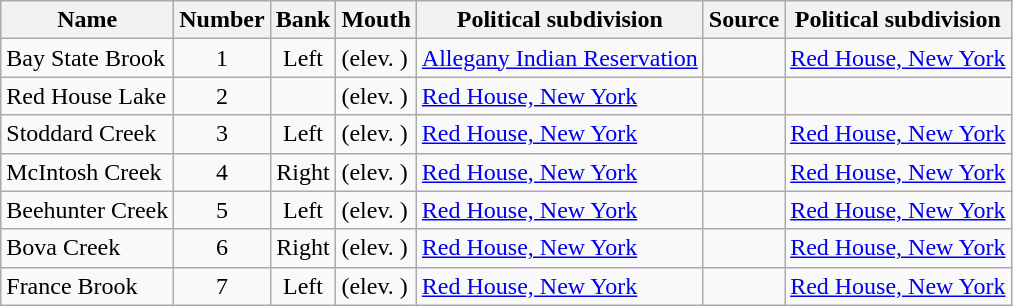<table class="wikitable sortable">
<tr>
<th>Name</th>
<th>Number</th>
<th>Bank</th>
<th>Mouth</th>
<th>Political subdivision</th>
<th>Source</th>
<th>Political subdivision</th>
</tr>
<tr>
<td>Bay State Brook</td>
<td style="text-align: center;">1</td>
<td style="text-align: center;">Left</td>
<td> (elev. )</td>
<td><a href='#'>Allegany Indian Reservation</a></td>
<td></td>
<td><a href='#'>Red House, New York</a></td>
</tr>
<tr>
<td>Red House Lake</td>
<td style="text-align: center;">2</td>
<td style="text-align: center;"></td>
<td> (elev. )</td>
<td><a href='#'>Red House, New York</a></td>
<td></td>
<td></td>
</tr>
<tr>
<td>Stoddard Creek</td>
<td style="text-align: center;">3</td>
<td style="text-align: center;">Left</td>
<td> (elev. )</td>
<td><a href='#'>Red House, New York</a></td>
<td></td>
<td><a href='#'>Red House, New York</a></td>
</tr>
<tr>
<td>McIntosh Creek</td>
<td style="text-align: center;">4</td>
<td style="text-align: center;">Right</td>
<td> (elev. )</td>
<td><a href='#'>Red House, New York</a></td>
<td></td>
<td><a href='#'>Red House, New York</a></td>
</tr>
<tr>
<td>Beehunter Creek</td>
<td style="text-align: center;">5</td>
<td style="text-align: center;">Left</td>
<td> (elev. )</td>
<td><a href='#'>Red House, New York</a></td>
<td></td>
<td><a href='#'>Red House, New York</a></td>
</tr>
<tr>
<td>Bova Creek</td>
<td style="text-align: center;">6</td>
<td style="text-align: center;">Right</td>
<td> (elev. )</td>
<td><a href='#'>Red House, New York</a></td>
<td></td>
<td><a href='#'>Red House, New York</a></td>
</tr>
<tr>
<td>France Brook</td>
<td style="text-align: center;">7</td>
<td style="text-align: center;">Left</td>
<td> (elev. )</td>
<td><a href='#'>Red House, New York</a></td>
<td></td>
<td><a href='#'>Red House, New York</a></td>
</tr>
</table>
